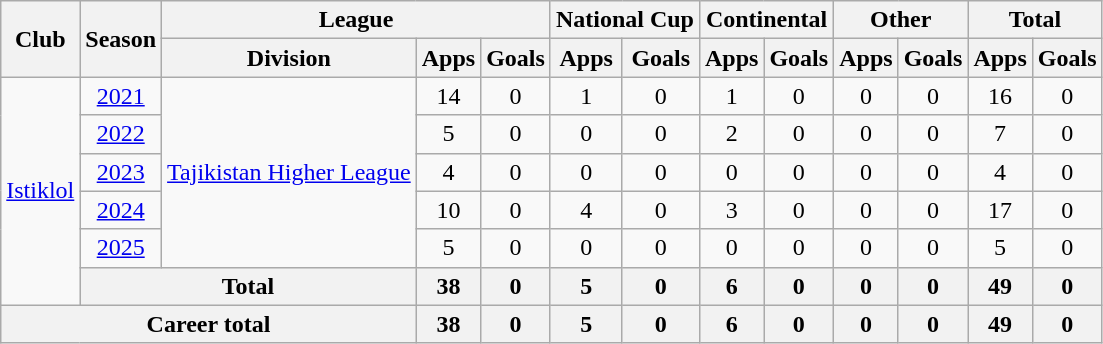<table class="wikitable" style="text-align: center;">
<tr>
<th rowspan="2">Club</th>
<th rowspan="2">Season</th>
<th colspan="3">League</th>
<th colspan="2">National Cup</th>
<th colspan="2">Continental</th>
<th colspan="2">Other</th>
<th colspan="2">Total</th>
</tr>
<tr>
<th>Division</th>
<th>Apps</th>
<th>Goals</th>
<th>Apps</th>
<th>Goals</th>
<th>Apps</th>
<th>Goals</th>
<th>Apps</th>
<th>Goals</th>
<th>Apps</th>
<th>Goals</th>
</tr>
<tr>
<td rowspan="6" valign="center"><a href='#'>Istiklol</a></td>
<td><a href='#'>2021</a></td>
<td rowspan="5" valign="center"><a href='#'>Tajikistan Higher League</a></td>
<td>14</td>
<td>0</td>
<td>1</td>
<td>0</td>
<td>1</td>
<td>0</td>
<td>0</td>
<td>0</td>
<td>16</td>
<td>0</td>
</tr>
<tr>
<td><a href='#'>2022</a></td>
<td>5</td>
<td>0</td>
<td>0</td>
<td>0</td>
<td>2</td>
<td>0</td>
<td>0</td>
<td>0</td>
<td>7</td>
<td>0</td>
</tr>
<tr>
<td><a href='#'>2023</a></td>
<td>4</td>
<td>0</td>
<td>0</td>
<td>0</td>
<td>0</td>
<td>0</td>
<td>0</td>
<td>0</td>
<td>4</td>
<td>0</td>
</tr>
<tr>
<td><a href='#'>2024</a></td>
<td>10</td>
<td>0</td>
<td>4</td>
<td>0</td>
<td>3</td>
<td>0</td>
<td>0</td>
<td>0</td>
<td>17</td>
<td>0</td>
</tr>
<tr>
<td><a href='#'>2025</a></td>
<td>5</td>
<td>0</td>
<td>0</td>
<td>0</td>
<td>0</td>
<td>0</td>
<td>0</td>
<td>0</td>
<td>5</td>
<td>0</td>
</tr>
<tr>
<th colspan="2">Total</th>
<th>38</th>
<th>0</th>
<th>5</th>
<th>0</th>
<th>6</th>
<th>0</th>
<th>0</th>
<th>0</th>
<th>49</th>
<th>0</th>
</tr>
<tr>
<th colspan="3">Career total</th>
<th>38</th>
<th>0</th>
<th>5</th>
<th>0</th>
<th>6</th>
<th>0</th>
<th>0</th>
<th>0</th>
<th>49</th>
<th>0</th>
</tr>
</table>
